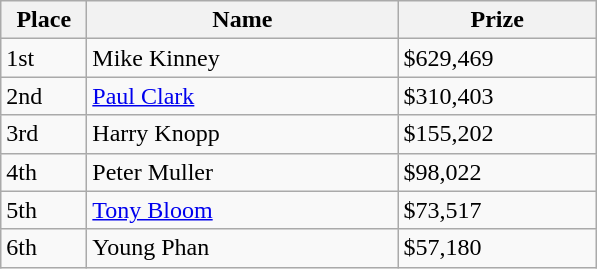<table class="wikitable">
<tr>
<th width="50">Place</th>
<th width="200">Name</th>
<th width="125">Prize</th>
</tr>
<tr>
<td>1st</td>
<td>Mike Kinney</td>
<td>$629,469</td>
</tr>
<tr>
<td>2nd</td>
<td><a href='#'>Paul Clark</a></td>
<td>$310,403</td>
</tr>
<tr>
<td>3rd</td>
<td>Harry Knopp</td>
<td>$155,202</td>
</tr>
<tr>
<td>4th</td>
<td>Peter Muller</td>
<td>$98,022</td>
</tr>
<tr>
<td>5th</td>
<td><a href='#'>Tony Bloom</a></td>
<td>$73,517</td>
</tr>
<tr>
<td>6th</td>
<td>Young Phan</td>
<td>$57,180</td>
</tr>
</table>
